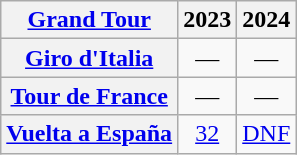<table class="wikitable plainrowheaders">
<tr>
<th scope="col"><a href='#'>Grand Tour</a></th>
<th scope="col">2023</th>
<th scope="col">2024</th>
</tr>
<tr style="text-align:center;">
<th scope="row"> <a href='#'>Giro d'Italia</a></th>
<td>—</td>
<td>—</td>
</tr>
<tr style="text-align:center;">
<th scope="row"> <a href='#'>Tour de France</a></th>
<td>—</td>
<td>—</td>
</tr>
<tr style="text-align:center;">
<th scope="row"> <a href='#'>Vuelta a España</a></th>
<td><a href='#'>32</a></td>
<td><a href='#'>DNF</a></td>
</tr>
</table>
